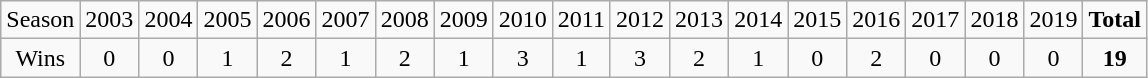<table class="wikitable sortable">
<tr>
<td>Season</td>
<td>2003</td>
<td>2004</td>
<td>2005</td>
<td>2006</td>
<td>2007</td>
<td>2008</td>
<td>2009</td>
<td>2010</td>
<td>2011</td>
<td>2012</td>
<td>2013</td>
<td>2014</td>
<td>2015</td>
<td>2016</td>
<td>2017</td>
<td>2018</td>
<td>2019</td>
<td><strong>Total</strong></td>
</tr>
<tr align=center>
<td>Wins</td>
<td>0</td>
<td>0</td>
<td>1</td>
<td>2</td>
<td>1</td>
<td>2</td>
<td>1</td>
<td>3</td>
<td>1</td>
<td>3</td>
<td>2</td>
<td>1</td>
<td>0</td>
<td>2</td>
<td>0</td>
<td>0</td>
<td>0</td>
<td><strong>19</strong></td>
</tr>
</table>
